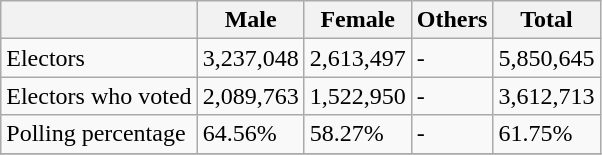<table class="wikitable portable 3rd">
<tr>
<th></th>
<th>Male</th>
<th>Female</th>
<th>Others</th>
<th>Total</th>
</tr>
<tr>
<td>Electors</td>
<td>3,237,048</td>
<td>2,613,497</td>
<td>-</td>
<td>5,850,645</td>
</tr>
<tr>
<td>Electors who voted</td>
<td>2,089,763</td>
<td>1,522,950</td>
<td>-</td>
<td>3,612,713</td>
</tr>
<tr>
<td>Polling percentage</td>
<td>64.56%</td>
<td>58.27%</td>
<td>-</td>
<td>61.75%</td>
</tr>
<tr>
</tr>
</table>
